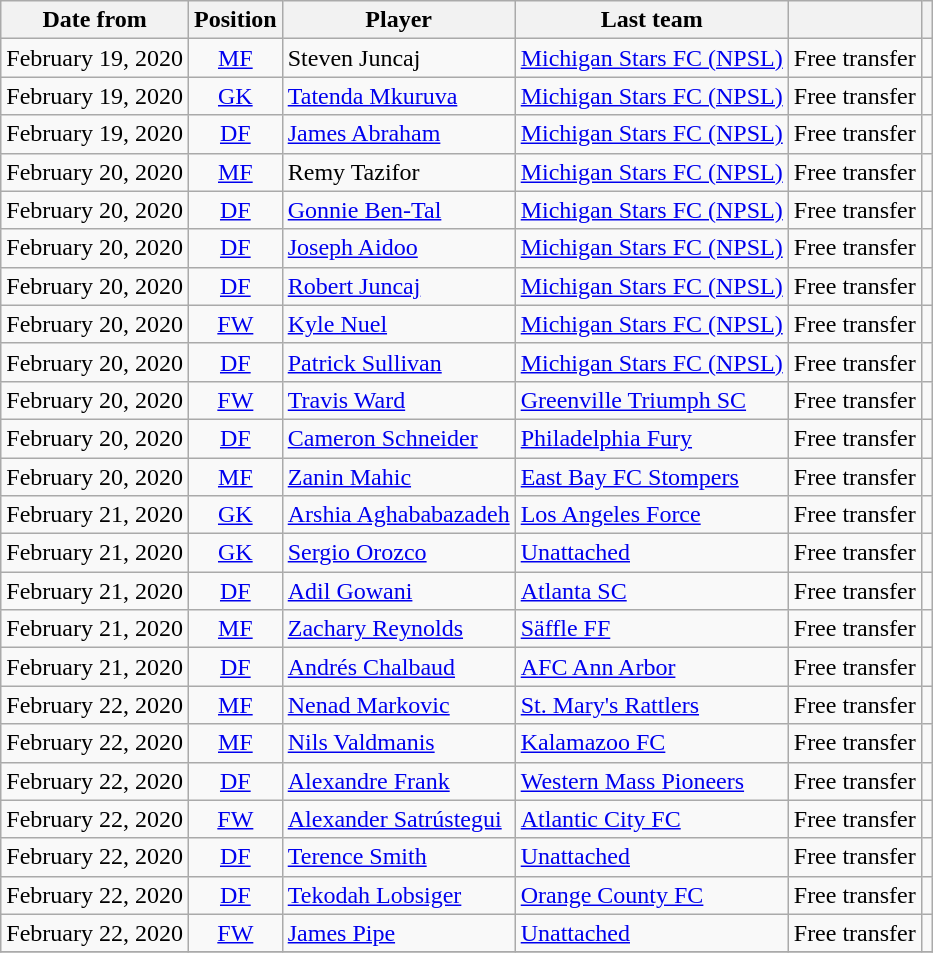<table class="wikitable">
<tr>
<th>Date from</th>
<th style="text-align:center;">Position</th>
<th>Player</th>
<th>Last team</th>
<th></th>
<th style="text-align:center;"></th>
</tr>
<tr>
<td>February 19, 2020</td>
<td style="text-align:center;"><a href='#'>MF</a></td>
<td> Steven Juncaj</td>
<td><a href='#'>Michigan Stars FC (NPSL)</a></td>
<td>Free transfer</td>
<td style="text-align:center;"></td>
</tr>
<tr>
<td>February 19, 2020</td>
<td style="text-align:center;"><a href='#'>GK</a></td>
<td> <a href='#'>Tatenda Mkuruva</a></td>
<td><a href='#'>Michigan Stars FC (NPSL)</a></td>
<td>Free transfer</td>
<td style="text-align:center;"></td>
</tr>
<tr>
<td>February 19, 2020</td>
<td style="text-align:center;"><a href='#'>DF</a></td>
<td> <a href='#'>James Abraham</a></td>
<td><a href='#'>Michigan Stars FC (NPSL)</a></td>
<td>Free transfer</td>
<td style="text-align:center;"></td>
</tr>
<tr>
<td>February 20, 2020</td>
<td style="text-align:center;"><a href='#'>MF</a></td>
<td> Remy Tazifor</td>
<td><a href='#'>Michigan Stars FC (NPSL)</a></td>
<td>Free transfer</td>
<td style="text-align:center;"></td>
</tr>
<tr>
<td>February 20, 2020</td>
<td style="text-align:center;"><a href='#'>DF</a></td>
<td> <a href='#'>Gonnie Ben-Tal</a></td>
<td><a href='#'>Michigan Stars FC (NPSL)</a></td>
<td>Free transfer</td>
<td style="text-align:center;"></td>
</tr>
<tr>
<td>February 20, 2020</td>
<td style="text-align:center;"><a href='#'>DF</a></td>
<td> <a href='#'>Joseph Aidoo</a></td>
<td><a href='#'>Michigan Stars FC (NPSL)</a></td>
<td>Free transfer</td>
<td style="text-align:center;"></td>
</tr>
<tr>
<td>February 20, 2020</td>
<td style="text-align:center;"><a href='#'>DF</a></td>
<td> <a href='#'>Robert Juncaj</a></td>
<td><a href='#'>Michigan Stars FC (NPSL)</a></td>
<td>Free transfer</td>
<td style="text-align:center;"></td>
</tr>
<tr>
<td>February 20, 2020</td>
<td style="text-align:center;"><a href='#'>FW</a></td>
<td> <a href='#'>Kyle Nuel</a></td>
<td><a href='#'>Michigan Stars FC (NPSL)</a></td>
<td>Free transfer</td>
<td style="text-align:center;"></td>
</tr>
<tr>
<td>February 20, 2020</td>
<td style="text-align:center;"><a href='#'>DF</a></td>
<td> <a href='#'>Patrick Sullivan</a></td>
<td><a href='#'>Michigan Stars FC (NPSL)</a></td>
<td>Free transfer</td>
<td style="text-align:center;"></td>
</tr>
<tr>
<td>February 20, 2020</td>
<td style="text-align:center;"><a href='#'>FW</a></td>
<td> <a href='#'>Travis Ward</a></td>
<td><a href='#'>Greenville Triumph SC</a></td>
<td>Free transfer</td>
<td style="text-align:center;"></td>
</tr>
<tr>
<td>February 20, 2020</td>
<td style="text-align:center;"><a href='#'>DF</a></td>
<td> <a href='#'>Cameron Schneider</a></td>
<td><a href='#'>Philadelphia Fury</a></td>
<td>Free transfer</td>
<td style="text-align:center;"></td>
</tr>
<tr>
<td>February 20, 2020</td>
<td style="text-align:center;"><a href='#'>MF</a></td>
<td> <a href='#'>Zanin Mahic</a></td>
<td><a href='#'>East Bay FC Stompers</a></td>
<td>Free transfer</td>
<td style="text-align:center;"></td>
</tr>
<tr>
<td>February 21, 2020</td>
<td style="text-align:center;"><a href='#'>GK</a></td>
<td> <a href='#'>Arshia Aghababazadeh</a></td>
<td><a href='#'>Los Angeles Force</a></td>
<td>Free transfer</td>
<td style="text-align:center;"></td>
</tr>
<tr>
<td>February 21, 2020</td>
<td style="text-align:center;"><a href='#'>GK</a></td>
<td> <a href='#'>Sergio Orozco</a></td>
<td><a href='#'>Unattached</a></td>
<td>Free transfer</td>
<td style="text-align:center;"></td>
</tr>
<tr>
<td>February 21, 2020</td>
<td style="text-align:center;"><a href='#'>DF</a></td>
<td> <a href='#'>Adil Gowani</a></td>
<td><a href='#'>Atlanta SC</a></td>
<td>Free transfer</td>
<td style="text-align:center;"></td>
</tr>
<tr>
<td>February 21, 2020</td>
<td style="text-align:center;"><a href='#'>MF</a></td>
<td> <a href='#'>Zachary Reynolds</a></td>
<td> <a href='#'>Säffle FF</a></td>
<td>Free transfer</td>
<td style="text-align:center;"></td>
</tr>
<tr>
<td>February 21, 2020</td>
<td style="text-align:center;"><a href='#'>DF</a></td>
<td> <a href='#'>Andrés Chalbaud</a></td>
<td><a href='#'>AFC Ann Arbor</a></td>
<td>Free transfer</td>
<td style="text-align:center;"></td>
</tr>
<tr>
<td>February 22, 2020</td>
<td style="text-align:center;"><a href='#'>MF</a></td>
<td> <a href='#'>Nenad Markovic</a></td>
<td><a href='#'>St. Mary's Rattlers</a></td>
<td>Free transfer</td>
<td style="text-align:center;"></td>
</tr>
<tr>
<td>February 22, 2020</td>
<td style="text-align:center;"><a href='#'>MF</a></td>
<td> <a href='#'>Nils Valdmanis</a></td>
<td><a href='#'>Kalamazoo FC</a></td>
<td>Free transfer</td>
<td style="text-align:center;"></td>
</tr>
<tr>
<td>February 22, 2020</td>
<td style="text-align:center;"><a href='#'>DF</a></td>
<td> <a href='#'>Alexandre Frank</a></td>
<td><a href='#'>Western Mass Pioneers</a></td>
<td>Free transfer</td>
<td style="text-align:center;"></td>
</tr>
<tr>
<td>February 22, 2020</td>
<td style="text-align:center;"><a href='#'>FW</a></td>
<td> <a href='#'>Alexander Satrústegui</a></td>
<td><a href='#'>Atlantic City FC</a></td>
<td>Free transfer</td>
<td style="text-align:center;"></td>
</tr>
<tr>
<td>February 22, 2020</td>
<td style="text-align:center;"><a href='#'>DF</a></td>
<td> <a href='#'>Terence Smith</a></td>
<td><a href='#'>Unattached</a></td>
<td>Free transfer</td>
<td style="text-align:center;"></td>
</tr>
<tr>
<td>February 22, 2020</td>
<td style="text-align:center;"><a href='#'>DF</a></td>
<td> <a href='#'>Tekodah Lobsiger</a></td>
<td><a href='#'>Orange County FC</a></td>
<td>Free transfer</td>
<td style="text-align:center;"></td>
</tr>
<tr>
<td>February 22, 2020</td>
<td style="text-align:center;"><a href='#'>FW</a></td>
<td> <a href='#'>James Pipe</a></td>
<td><a href='#'>Unattached</a></td>
<td>Free transfer</td>
<td style="text-align:center;"></td>
</tr>
<tr>
</tr>
</table>
